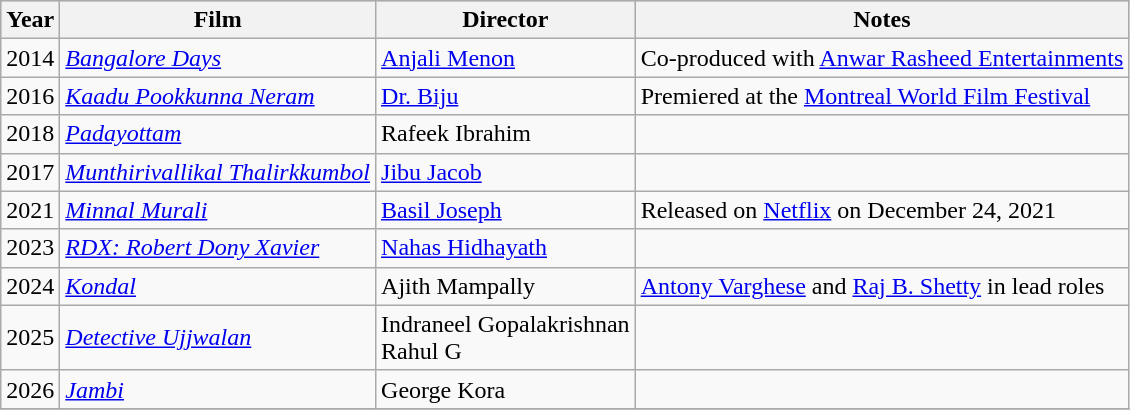<table class="wikitable">
<tr style="background:#ccc; text-align:center;">
<th>Year</th>
<th>Film</th>
<th>Director</th>
<th>Notes</th>
</tr>
<tr>
<td>2014</td>
<td><em><a href='#'>Bangalore Days</a></em></td>
<td><a href='#'>Anjali Menon</a></td>
<td>Co-produced with <a href='#'>Anwar Rasheed Entertainments</a></td>
</tr>
<tr>
<td>2016</td>
<td><em><a href='#'>Kaadu Pookkunna Neram</a></em></td>
<td><a href='#'>Dr. Biju</a></td>
<td>Premiered at the <a href='#'>Montreal World Film Festival</a></td>
</tr>
<tr>
<td>2018</td>
<td><em><a href='#'>Padayottam</a></em></td>
<td>Rafeek Ibrahim</td>
<td></td>
</tr>
<tr>
<td>2017</td>
<td><em><a href='#'>Munthirivallikal Thalirkkumbol</a></em></td>
<td><a href='#'>Jibu Jacob</a></td>
<td></td>
</tr>
<tr>
<td>2021</td>
<td><em><a href='#'>Minnal Murali</a></em></td>
<td><a href='#'>Basil Joseph</a></td>
<td>Released on <a href='#'>Netflix</a> on December 24, 2021</td>
</tr>
<tr>
<td>2023</td>
<td><em><a href='#'>RDX: Robert Dony Xavier</a></em></td>
<td><a href='#'>Nahas Hidhayath</a></td>
<td></td>
</tr>
<tr>
<td>2024</td>
<td><em><a href='#'>Kondal</a></em></td>
<td>Ajith Mampally</td>
<td><a href='#'>Antony Varghese</a> and <a href='#'>Raj B. Shetty</a> in lead roles</td>
</tr>
<tr>
<td>2025</td>
<td><em><a href='#'>Detective Ujjwalan</a></em></td>
<td>Indraneel Gopalakrishnan <br> Rahul G</td>
<td></td>
</tr>
<tr>
<td>2026</td>
<td><em><a href='#'>Jambi</a></em></td>
<td>George Kora</td>
<td></td>
</tr>
<tr>
</tr>
</table>
